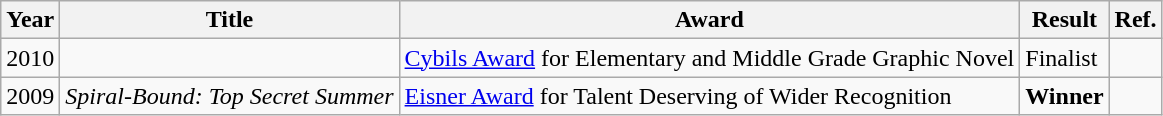<table class="wikitable sortable mw-collapsible">
<tr>
<th>Year</th>
<th>Title</th>
<th>Award</th>
<th>Result</th>
<th>Ref.</th>
</tr>
<tr>
<td>2010</td>
<td></td>
<td><a href='#'>Cybils Award</a> for Elementary and Middle Grade Graphic Novel</td>
<td>Finalist</td>
<td></td>
</tr>
<tr>
<td>2009</td>
<td><em>Spiral-Bound: Top Secret Summer</em></td>
<td><a href='#'>Eisner Award</a> for Talent Deserving of Wider Recognition</td>
<td><strong>Winner</strong></td>
<td></td>
</tr>
</table>
